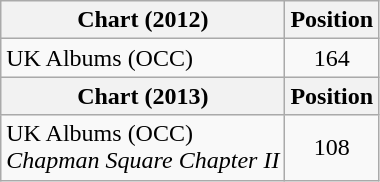<table class="wikitable">
<tr>
<th>Chart (2012)</th>
<th>Position</th>
</tr>
<tr>
<td>UK Albums (OCC)</td>
<td style="text-align:center;">164</td>
</tr>
<tr>
<th>Chart (2013)</th>
<th>Position</th>
</tr>
<tr>
<td>UK Albums (OCC)<br><em>Chapman Square Chapter II</em></td>
<td style="text-align:center;">108</td>
</tr>
</table>
